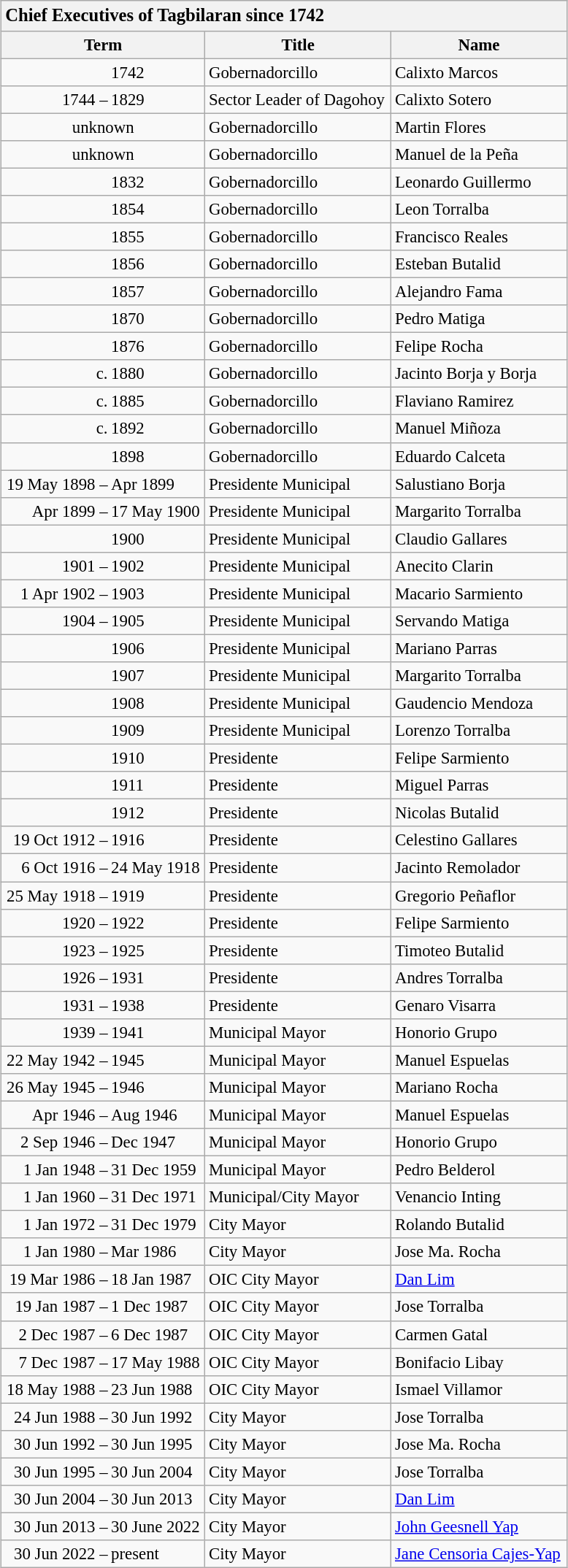<table class="wikitable collapsible <includeonly>collapsed</includeonly>" style="text-align:left;font-size:95%;margin:0 auto;">
<tr>
<th style="font-size:108%;text-align:left;width:31em;" colspan=4>Chief Executives of Tagbilaran since 1742</th>
</tr>
<tr>
<th colspan=2>Term</th>
<th>Title</th>
<th>Name</th>
</tr>
<tr>
<td style="text-align:right;border-right-style:hidden;"></td>
<td style="text-align:left;border-left-style:hidden;padding-left:0;">1742</td>
<td>Gobernadorcillo</td>
<td>Calixto Marcos</td>
</tr>
<tr>
<td style="text-align:right;border-right-style:hidden;">1744 –</td>
<td style="text-align:left;border-left-style:hidden;padding-left:0;">1829</td>
<td>Sector Leader of Dagohoy</td>
<td>Calixto Sotero</td>
</tr>
<tr>
<td style="text-align:center;" colspan=2>unknown</td>
<td>Gobernadorcillo</td>
<td>Martin Flores</td>
</tr>
<tr>
<td style="text-align:center;" colspan=2>unknown</td>
<td>Gobernadorcillo</td>
<td>Manuel de la Peña</td>
</tr>
<tr>
<td style="text-align:right;border-right-style:hidden;"></td>
<td style="text-align:left;border-left-style:hidden;padding-left:0;">1832</td>
<td>Gobernadorcillo</td>
<td>Leonardo Guillermo</td>
</tr>
<tr>
<td style="text-align:right;border-right-style:hidden;"></td>
<td style="text-align:left;border-left-style:hidden;padding-left:0;">1854</td>
<td>Gobernadorcillo</td>
<td>Leon Torralba</td>
</tr>
<tr>
<td style="text-align:right;border-right-style:hidden;"></td>
<td style="text-align:left;border-left-style:hidden;padding-left:0;">1855</td>
<td>Gobernadorcillo</td>
<td>Francisco Reales</td>
</tr>
<tr>
<td style="text-align:right;border-right-style:hidden;"></td>
<td style="text-align:left;border-left-style:hidden;padding-left:0;">1856</td>
<td>Gobernadorcillo</td>
<td>Esteban Butalid</td>
</tr>
<tr>
<td style="text-align:right;border-right-style:hidden;"></td>
<td style="text-align:left;border-left-style:hidden;padding-left:0;">1857</td>
<td>Gobernadorcillo</td>
<td>Alejandro Fama</td>
</tr>
<tr>
<td style="text-align:right;border-right-style:hidden;"></td>
<td style="text-align:left;border-left-style:hidden;padding-left:0;">1870</td>
<td>Gobernadorcillo</td>
<td>Pedro Matiga</td>
</tr>
<tr>
<td></td>
<td style="text-align:left;border-left-style:hidden;padding-left:0;">1876</td>
<td>Gobernadorcillo</td>
<td>Felipe Rocha</td>
</tr>
<tr>
<td style="text-align:right;border-right-style:hidden;">c.</td>
<td style="text-align:left;border-left-style:hidden;padding-left:0;">1880</td>
<td>Gobernadorcillo</td>
<td>Jacinto Borja y Borja</td>
</tr>
<tr>
<td style="text-align:right;border-right-style:hidden;">c.</td>
<td style="text-align:left;border-left-style:hidden;padding-left:0;">1885</td>
<td>Gobernadorcillo</td>
<td>Flaviano Ramirez</td>
</tr>
<tr>
<td style="text-align:right;border-right-style:hidden;">c.</td>
<td style="text-align:left;border-left-style:hidden;padding-left:0;">1892</td>
<td>Gobernadorcillo</td>
<td>Manuel Miñoza</td>
</tr>
<tr>
<td style="text-align:right;border-right-style:hidden;"></td>
<td style="text-align:left;border-left-style:hidden;padding-left:0;">1898</td>
<td>Gobernadorcillo</td>
<td>Eduardo Calceta</td>
</tr>
<tr>
<td style="text-align:right;border-right-style:hidden;">19 May 1898 –</td>
<td style="text-align:left;border-left-style:hidden;padding-left:0;">Apr 1899</td>
<td>Presidente Municipal</td>
<td>Salustiano Borja</td>
</tr>
<tr>
<td style="text-align:right;border-right-style:hidden;">Apr 1899 –</td>
<td style="text-align:left;border-left-style:hidden;padding-left:0;">17 May 1900</td>
<td>Presidente Municipal</td>
<td>Margarito Torralba</td>
</tr>
<tr>
<td style="text-align:right;border-right-style:hidden;"></td>
<td style="text-align:left;border-left-style:hidden;padding-left:0;">1900</td>
<td>Presidente Municipal</td>
<td>Claudio Gallares</td>
</tr>
<tr>
<td style="text-align:right;border-right-style:hidden;">1901 –</td>
<td style="text-align:left;border-left-style:hidden;padding-left:0;">1902</td>
<td>Presidente Municipal</td>
<td>Anecito Clarin</td>
</tr>
<tr>
<td style="text-align:right;border-right-style:hidden;">1 Apr 1902 –</td>
<td style="text-align:left;border-left-style:hidden;padding-left:0;">1903</td>
<td>Presidente Municipal</td>
<td>Macario Sarmiento</td>
</tr>
<tr>
<td style="text-align:right;border-right-style:hidden;">1904 –</td>
<td style="text-align:left;border-left-style:hidden;padding-left:0;">1905</td>
<td>Presidente Municipal</td>
<td>Servando Matiga</td>
</tr>
<tr>
<td style="text-align:right;border-right-style:hidden;"></td>
<td style="text-align:left;border-left-style:hidden;padding-left:0;">1906</td>
<td>Presidente Municipal</td>
<td>Mariano Parras</td>
</tr>
<tr>
<td style="text-align:right;border-right-style:hidden;"></td>
<td style="text-align:left;border-left-style:hidden;padding-left:0;">1907</td>
<td>Presidente Municipal</td>
<td>Margarito Torralba</td>
</tr>
<tr>
<td style="text-align:right;border-right-style:hidden;"></td>
<td style="text-align:left;border-left-style:hidden;padding-left:0;">1908</td>
<td>Presidente Municipal</td>
<td>Gaudencio Mendoza</td>
</tr>
<tr>
<td style="text-align:right;border-right-style:hidden;"></td>
<td style="text-align:left;border-left-style:hidden;padding-left:0;">1909</td>
<td>Presidente Municipal</td>
<td>Lorenzo Torralba</td>
</tr>
<tr>
<td style="text-align:right;border-right-style:hidden;"></td>
<td style="text-align:left;border-left-style:hidden;padding-left:0;">1910</td>
<td>Presidente</td>
<td>Felipe Sarmiento</td>
</tr>
<tr>
<td style="text-align:right;border-right-style:hidden;"></td>
<td style="text-align:left;border-left-style:hidden;padding-left:0;">1911</td>
<td>Presidente</td>
<td>Miguel Parras</td>
</tr>
<tr>
<td style="text-align:right;border-right-style:hidden;"></td>
<td style="text-align:left;border-left-style:hidden;padding-left:0;">1912</td>
<td>Presidente</td>
<td>Nicolas Butalid</td>
</tr>
<tr>
<td style="text-align:right;border-right-style:hidden;">19 Oct 1912 –</td>
<td style="text-align:left;border-left-style:hidden;padding-left:0;">1916</td>
<td>Presidente</td>
<td>Celestino Gallares</td>
</tr>
<tr>
<td style="text-align:right;border-right-style:hidden;">6 Oct 1916 –</td>
<td style="text-align:left;border-left-style:hidden;padding-left:0;">24 May 1918</td>
<td>Presidente</td>
<td>Jacinto Remolador</td>
</tr>
<tr>
<td style="text-align:right;border-right-style:hidden;">25 May 1918 –</td>
<td style="text-align:left;border-left-style:hidden;padding-left:0;">1919</td>
<td>Presidente</td>
<td>Gregorio Peñaflor</td>
</tr>
<tr>
<td style="text-align:right;border-right-style:hidden;">1920 –</td>
<td style="text-align:left;border-left-style:hidden;padding-left:0;">1922</td>
<td>Presidente</td>
<td>Felipe Sarmiento</td>
</tr>
<tr>
<td style="text-align:right;border-right-style:hidden;">1923 –</td>
<td style="text-align:left;border-left-style:hidden;padding-left:0;">1925</td>
<td>Presidente</td>
<td>Timoteo Butalid</td>
</tr>
<tr>
<td style="text-align:right;border-right-style:hidden;">1926 –</td>
<td style="text-align:left;border-left-style:hidden;padding-left:0;">1931</td>
<td>Presidente</td>
<td>Andres Torralba</td>
</tr>
<tr>
<td style="text-align:right;border-right-style:hidden;">1931 –</td>
<td style="text-align:left;border-left-style:hidden;padding-left:0;">1938</td>
<td>Presidente</td>
<td>Genaro Visarra</td>
</tr>
<tr>
<td style="text-align:right;border-right-style:hidden;">1939 –</td>
<td style="text-align:left;border-left-style:hidden;padding-left:0;">1941</td>
<td>Municipal Mayor</td>
<td>Honorio Grupo</td>
</tr>
<tr>
<td style="text-align:right;border-right-style:hidden;">22 May 1942 –</td>
<td style="text-align:left;border-left-style:hidden;padding-left:0;">1945</td>
<td>Municipal Mayor</td>
<td>Manuel Espuelas</td>
</tr>
<tr>
<td style="text-align:right;border-right-style:hidden;">26 May 1945 –</td>
<td style="text-align:left;border-left-style:hidden;padding-left:0;">1946</td>
<td>Municipal Mayor</td>
<td>Mariano Rocha</td>
</tr>
<tr>
<td style="text-align:right;border-right-style:hidden;">Apr 1946 –</td>
<td style="text-align:left;border-left-style:hidden;padding-left:0;">Aug 1946</td>
<td>Municipal Mayor</td>
<td>Manuel Espuelas</td>
</tr>
<tr>
<td style="text-align:right;border-right-style:hidden;">2 Sep 1946 –</td>
<td style="text-align:left;border-left-style:hidden;padding-left:0;">Dec 1947</td>
<td>Municipal Mayor</td>
<td>Honorio Grupo</td>
</tr>
<tr>
<td style="text-align:right;border-right-style:hidden;border-bottom-style:hidden;">1 Jan 1948 –</td>
<td style="text-align:left;border-left-style:hidden;border-bottom-style:hidden;padding-left:0;">31 Dec 1959</td>
<td style="vertical-align:text-top;" rowspan=2>Municipal Mayor</td>
<td style="vertical-align:text-top;" rowspan=2>Pedro Belderol</td>
</tr>
<tr>
<td style="font-size:smaller;line-height:90%;text-align:center;border-top-style:hidden;padding:0;" colspan=2></td>
</tr>
<tr>
<td style="text-align:right;border-right-style:hidden;border-bottom-style:hidden;">1 Jan 1960 –</td>
<td style="text-align:left;border-left-style:hidden;border-bottom-style:hidden;padding-left:0;">31 Dec 1971</td>
<td style="vertical-align:text-top;" rowspan=2>Municipal/City Mayor</td>
<td style="vertical-align:text-top;" rowspan=2>Venancio Inting</td>
</tr>
<tr>
<td style="font-size:smaller;line-height:90%;text-align:center;border-top-style:hidden;padding:0;" colspan=2></td>
</tr>
<tr>
<td style="text-align:right;border-right-style:hidden;border-bottom-style:hidden;">1 Jan 1972 –</td>
<td style="text-align:left;border-left-style:hidden;border-bottom-style:hidden;padding-left:0;">31 Dec 1979</td>
<td style="vertical-align:text-top;" rowspan=2>City Mayor</td>
<td style="vertical-align:text-top;" rowspan=2>Rolando Butalid</td>
</tr>
<tr>
<td style="font-size:smaller;line-height:90%;text-align:center;border-top-style:hidden;padding:0;" colspan=2></td>
</tr>
<tr>
<td style="text-align:right;border-right-style:hidden;border-bottom-style:hidden;">1 Jan 1980 –</td>
<td style="text-align:left;border-left-style:hidden;border-bottom-style:hidden;padding-left:0;">Mar 1986</td>
<td style="vertical-align:text-top;" rowspan=2>City Mayor</td>
<td style="vertical-align:text-top;" rowspan=2>Jose Ma. Rocha</td>
</tr>
<tr>
<td style="font-size:smaller;line-height:90%;text-align:center;border-top-style:hidden;padding:0;" colspan=2></td>
</tr>
<tr>
<td style="text-align:right;border-right-style:hidden;">19 Mar 1986 –</td>
<td style="text-align:left;border-left-style:hidden;padding-left:0;">18 Jan 1987</td>
<td>OIC City Mayor</td>
<td><a href='#'>Dan Lim</a></td>
</tr>
<tr>
<td style="text-align:right;border-right-style:hidden;">19 Jan 1987 –</td>
<td style="text-align:left;border-left-style:hidden;padding-left:0;">1 Dec 1987</td>
<td>OIC City Mayor</td>
<td>Jose Torralba</td>
</tr>
<tr>
<td style="text-align:right;border-right-style:hidden;">2 Dec 1987 –</td>
<td style="text-align:left;border-left-style:hidden;padding-left:0;">6 Dec 1987</td>
<td>OIC City Mayor</td>
<td>Carmen Gatal</td>
</tr>
<tr>
<td style="text-align:right;border-right-style:hidden;">7 Dec 1987 –</td>
<td style="text-align:left;border-left-style:hidden;padding-left:0;">17 May 1988</td>
<td>OIC City Mayor</td>
<td>Bonifacio Libay</td>
</tr>
<tr>
<td style="text-align:right;border-right-style:hidden;">18 May 1988 –</td>
<td style="text-align:left;border-left-style:hidden;padding-left:0;">23 Jun 1988</td>
<td>OIC City Mayor</td>
<td>Ismael Villamor</td>
</tr>
<tr>
<td style="text-align:right;border-right-style:hidden;">24 Jun 1988 –</td>
<td style="text-align:left;border-left-style:hidden;padding-left:0;">30 Jun 1992</td>
<td>City Mayor</td>
<td>Jose Torralba</td>
</tr>
<tr>
<td style="text-align:right;border-right-style:hidden;">30 Jun 1992 –</td>
<td style="text-align:left;border-left-style:hidden;padding-left:0;">30 Jun 1995</td>
<td>City Mayor</td>
<td>Jose Ma. Rocha</td>
</tr>
<tr>
<td style="text-align:right;border-right-style:hidden;border-bottom-style:hidden;">30 Jun 1995 –</td>
<td style="text-align:left;border-left-style:hidden;border-bottom-style:hidden;padding-left:0;">30 Jun 2004</td>
<td style="vertical-align:text-top;" rowspan=2>City Mayor</td>
<td style="vertical-align:text-top;" rowspan=2>Jose Torralba</td>
</tr>
<tr>
<td style="font-size:smaller;line-height:90%;text-align:center;border-top-style:hidden;padding:0;" colspan=2></td>
</tr>
<tr>
<td style="text-align:right;border-right-style:hidden;border-bottom-style:hidden;">30 Jun 2004 –</td>
<td style="text-align:left;border-left-style:hidden;border-bottom-style:hidden;padding-left:0;">30 Jun 2013</td>
<td style="vertical-align:text-top;" rowspan=2>City Mayor</td>
<td style="vertical-align:text-top;" rowspan=2><a href='#'>Dan Lim</a></td>
</tr>
<tr>
<td style="font-size:smaller;line-height:90%;text-align:center;border-top-style:hidden;padding:0;" colspan=2></td>
</tr>
<tr>
<td style="text-align:right;border-right-style:hidden;border-bottom-style:hidden;">30 Jun 2013 –</td>
<td style="text-align:left;border-left-style:hidden;border-bottom-style:hidden;padding-left:0;">30 June 2022</td>
<td style="vertical-align:text-top;" rowspan=2>City Mayor</td>
<td style="vertical-align:text-top;" rowspan=2><a href='#'>John Geesnell Yap</a></td>
</tr>
<tr>
<td style="font-size:smaller;line-height:90%;text-align:center;border-top-style:hidden;padding:0;" colspan=2></td>
</tr>
<tr>
<td style="text-align:right;border-right-style:hidden;border-bottom-style:hidden;">30 Jun 2022 –</td>
<td style="text-align:left;border-left-style:hidden;border-bottom-style:hidden;padding-left:0;">present</td>
<td style="vertical-align:text-top;" rowspan=2>City Mayor</td>
<td style="vertical-align:text-top;" rowspan=2><a href='#'>Jane Censoria Cajes-Yap</a></td>
</tr>
<tr>
<td style="font-size:smaller;line-height:90%;text-align:center;border-top-style:hidden;padding:0;" colspan=2></td>
</tr>
</table>
